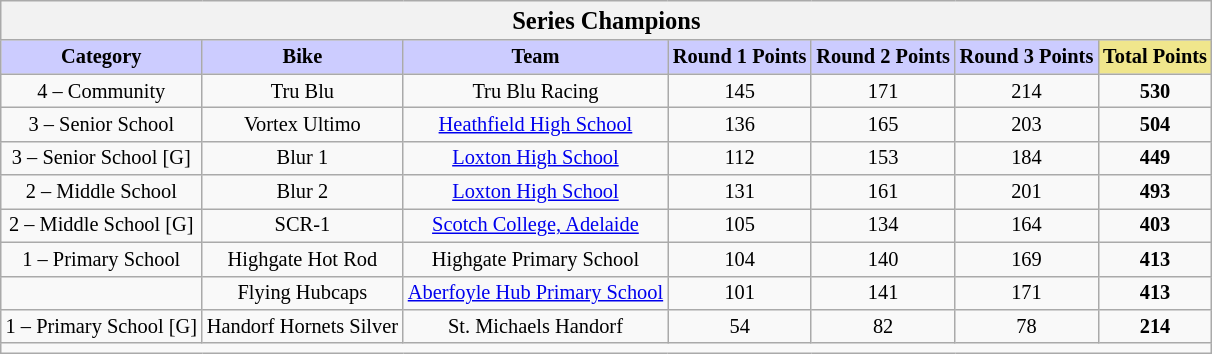<table class="wikitable collapsible collapsed" style="font-size: 85%; text-align:center">
<tr>
<th colspan="7" width="500"><big>Series Champions</big></th>
</tr>
<tr>
<th style="background:#ccf">Category</th>
<th style="background:#ccf">Bike</th>
<th style="background:#ccf">Team</th>
<th style="background:#ccf">Round 1 Points</th>
<th style="background:#ccf">Round 2 Points</th>
<th style="background:#ccf">Round 3 Points</th>
<th style="background:#f0e68c">Total Points</th>
</tr>
<tr>
<td>4 – Community</td>
<td>Tru Blu</td>
<td> Tru Blu Racing</td>
<td>145</td>
<td>171</td>
<td>214</td>
<td><strong>530</strong></td>
</tr>
<tr>
<td>3 – Senior School</td>
<td>Vortex Ultimo</td>
<td> <a href='#'>Heathfield High School</a></td>
<td>136</td>
<td>165</td>
<td>203</td>
<td><strong>504</strong></td>
</tr>
<tr>
<td>3 – Senior School [G]</td>
<td>Blur 1</td>
<td> <a href='#'>Loxton High School</a></td>
<td>112</td>
<td>153</td>
<td>184</td>
<td><strong>449</strong></td>
</tr>
<tr>
<td>2 – Middle School</td>
<td>Blur 2</td>
<td> <a href='#'>Loxton High School</a></td>
<td>131</td>
<td>161</td>
<td>201</td>
<td><strong>493</strong></td>
</tr>
<tr>
<td>2 – Middle School [G]</td>
<td>SCR-1</td>
<td> <a href='#'>Scotch College, Adelaide</a></td>
<td>105</td>
<td>134</td>
<td>164</td>
<td><strong>403</strong></td>
</tr>
<tr>
<td>1 – Primary School</td>
<td>Highgate Hot Rod</td>
<td> Highgate Primary School</td>
<td>104</td>
<td>140</td>
<td>169</td>
<td><strong>413</strong></td>
</tr>
<tr>
<td></td>
<td>Flying Hubcaps</td>
<td> <a href='#'>Aberfoyle Hub Primary School</a></td>
<td>101</td>
<td>141</td>
<td>171</td>
<td><strong>413</strong></td>
</tr>
<tr>
<td>1 – Primary School [G]</td>
<td>Handorf Hornets Silver</td>
<td> St. Michaels Handorf</td>
<td>54</td>
<td>82</td>
<td>78</td>
<td><strong>214</strong></td>
</tr>
<tr>
<td colspan="7"></td>
</tr>
</table>
